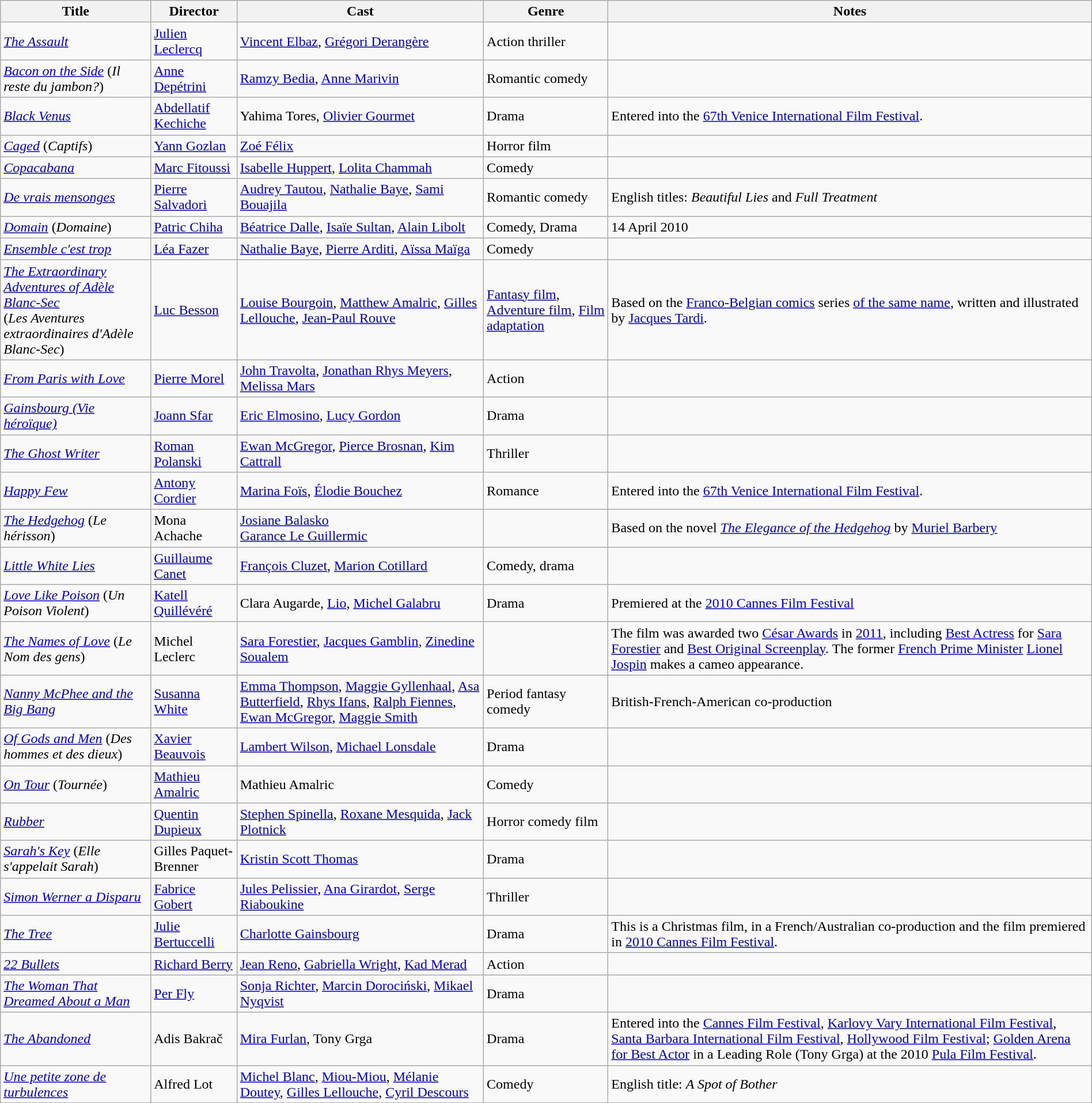<table class="wikitable sortable" width="100%">
<tr>
<th>Title</th>
<th>Director</th>
<th>Cast</th>
<th>Genre</th>
<th>Notes</th>
</tr>
<tr>
<td><em><a href='#'>The Assault</a></em></td>
<td><a href='#'>Julien Leclercq</a></td>
<td><a href='#'>Vincent Elbaz</a>, <a href='#'>Grégori Derangère</a></td>
<td>Action thriller</td>
<td></td>
</tr>
<tr>
<td><em><a href='#'>Bacon on the Side</a></em> (<em>Il reste du jambon?</em>)</td>
<td><a href='#'>Anne Depétrini</a></td>
<td><a href='#'>Ramzy Bedia</a>, <a href='#'>Anne Marivin</a></td>
<td>Romantic comedy</td>
<td></td>
</tr>
<tr>
<td><em><a href='#'>Black Venus</a></em></td>
<td><a href='#'>Abdellatif Kechiche</a></td>
<td>Yahima Tores, <a href='#'>Olivier Gourmet</a></td>
<td>Drama</td>
<td>Entered into the <a href='#'>67th Venice International Film Festival</a>.</td>
</tr>
<tr>
<td><em><a href='#'>Caged</a></em> (<em>Captifs</em>)</td>
<td><a href='#'>Yann Gozlan</a></td>
<td><a href='#'>Zoé Félix</a></td>
<td>Horror film</td>
<td></td>
</tr>
<tr>
<td><em><a href='#'>Copacabana</a></em></td>
<td><a href='#'>Marc Fitoussi</a></td>
<td><a href='#'>Isabelle Huppert</a>, <a href='#'>Lolita Chammah</a></td>
<td>Comedy</td>
<td></td>
</tr>
<tr>
<td><em><a href='#'>De vrais mensonges</a></em></td>
<td><a href='#'>Pierre Salvadori</a></td>
<td><a href='#'>Audrey Tautou</a>, <a href='#'>Nathalie Baye</a>, <a href='#'>Sami Bouajila</a></td>
<td>Romantic comedy</td>
<td>English titles: <em>Beautiful Lies</em> and <em>Full Treatment</em></td>
</tr>
<tr>
<td><em><a href='#'>Domain</a></em> (<em>Domaine</em>)</td>
<td><a href='#'>Patric Chiha</a></td>
<td><a href='#'>Béatrice Dalle</a>, <a href='#'>Isaïe Sultan</a>, <a href='#'>Alain Libolt</a></td>
<td>Comedy, Drama</td>
<td>14 April 2010</td>
</tr>
<tr>
<td><em><a href='#'>Ensemble c'est trop</a></em></td>
<td><a href='#'>Léa Fazer</a></td>
<td><a href='#'>Nathalie Baye</a>, <a href='#'>Pierre Arditi</a>, <a href='#'>Aïssa Maïga</a></td>
<td>Comedy</td>
<td></td>
</tr>
<tr>
<td><em><a href='#'>The Extraordinary Adventures of Adèle Blanc-Sec</a></em><br>(<em>Les Aventures extraordinaires d'Adèle Blanc-Sec</em>)</td>
<td><a href='#'>Luc Besson</a></td>
<td><a href='#'>Louise Bourgoin</a>, <a href='#'>Matthew Amalric</a>, <a href='#'>Gilles Lellouche</a>, <a href='#'>Jean-Paul Rouve</a></td>
<td><a href='#'>Fantasy film</a>, <a href='#'>Adventure film</a>, <a href='#'>Film adaptation</a></td>
<td>Based on the <a href='#'>Franco-Belgian comics</a> series <a href='#'>of the same name</a>, written and illustrated by <a href='#'>Jacques Tardi</a>.</td>
</tr>
<tr>
<td><em><a href='#'>From Paris with Love</a></em></td>
<td><a href='#'>Pierre Morel</a></td>
<td><a href='#'>John Travolta</a>, <a href='#'>Jonathan Rhys Meyers</a>, <a href='#'>Melissa Mars</a></td>
<td>Action</td>
<td></td>
</tr>
<tr>
<td><em><a href='#'>Gainsbourg (Vie héroïque)</a></em></td>
<td><a href='#'>Joann Sfar</a></td>
<td><a href='#'>Eric Elmosino</a>, <a href='#'>Lucy Gordon</a></td>
<td>Drama</td>
<td></td>
</tr>
<tr>
<td><em><a href='#'>The Ghost Writer</a></em></td>
<td><a href='#'>Roman Polanski</a></td>
<td><a href='#'>Ewan McGregor</a>, <a href='#'>Pierce Brosnan</a>, <a href='#'>Kim Cattrall</a></td>
<td>Thriller</td>
<td></td>
</tr>
<tr>
<td><em><a href='#'>Happy Few</a></em></td>
<td><a href='#'>Antony Cordier</a></td>
<td><a href='#'>Marina Foïs</a>, <a href='#'>Élodie Bouchez</a></td>
<td>Romance</td>
<td>Entered into the <a href='#'>67th Venice International Film Festival</a>.</td>
</tr>
<tr>
<td><em><a href='#'>The Hedgehog</a></em> (<em>Le hérisson</em>)</td>
<td>Mona Achache</td>
<td><a href='#'>Josiane Balasko</a><br><a href='#'>Garance Le Guillermic</a></td>
<td></td>
<td>Based on the novel <em><a href='#'>The Elegance of the Hedgehog</a></em> by <a href='#'>Muriel Barbery</a></td>
</tr>
<tr>
<td><em><a href='#'>Little White Lies</a></em></td>
<td><a href='#'>Guillaume Canet</a></td>
<td><a href='#'>François Cluzet</a>, <a href='#'>Marion Cotillard</a></td>
<td>Comedy, drama</td>
<td></td>
</tr>
<tr>
<td><em><a href='#'>Love Like Poison</a></em> (<em>Un Poison Violent</em>)</td>
<td><a href='#'>Katell Quillévéré</a></td>
<td>Clara Augarde, <a href='#'>Lio</a>, <a href='#'>Michel Galabru</a></td>
<td>Drama</td>
<td>Premiered at the <a href='#'>2010 Cannes Film Festival</a></td>
</tr>
<tr>
<td><em><a href='#'>The Names of Love</a></em> (<em>Le Nom des gens</em>)</td>
<td>Michel Leclerc</td>
<td><a href='#'>Sara Forestier</a>, <a href='#'>Jacques Gamblin</a>, <a href='#'>Zinedine Soualem</a></td>
<td></td>
<td>The film was awarded two <a href='#'>César Awards</a> in <a href='#'>2011</a>, including <a href='#'>Best Actress</a> for <a href='#'>Sara Forestier</a> and <a href='#'>Best Original Screenplay</a>. The former <a href='#'>French Prime Minister</a> <a href='#'>Lionel Jospin</a> makes a cameo appearance.</td>
</tr>
<tr>
<td><em><a href='#'>Nanny McPhee and the Big Bang</a></em></td>
<td><a href='#'>Susanna White</a></td>
<td><a href='#'>Emma Thompson</a>, <a href='#'>Maggie Gyllenhaal</a>, <a href='#'>Asa Butterfield</a>, <a href='#'>Rhys Ifans</a>, <a href='#'>Ralph Fiennes</a>, <a href='#'>Ewan McGregor</a>, <a href='#'>Maggie Smith</a></td>
<td>Period fantasy comedy</td>
<td>British-French-American co-production</td>
</tr>
<tr>
<td><em><a href='#'>Of Gods and Men</a></em> (<em>Des hommes et des dieux</em>)</td>
<td><a href='#'>Xavier Beauvois</a></td>
<td><a href='#'>Lambert Wilson</a>, <a href='#'>Michael Lonsdale</a></td>
<td>Drama</td>
<td></td>
</tr>
<tr>
<td><em><a href='#'>On Tour</a></em> (<em>Tournée</em>)</td>
<td><a href='#'>Mathieu Amalric</a></td>
<td>Mathieu Amalric</td>
<td>Comedy</td>
<td></td>
</tr>
<tr>
<td><em><a href='#'>Rubber</a></em></td>
<td><a href='#'>Quentin Dupieux</a></td>
<td><a href='#'>Stephen Spinella</a>, <a href='#'>Roxane Mesquida</a>, <a href='#'>Jack Plotnick</a></td>
<td>Horror comedy film</td>
<td></td>
</tr>
<tr>
<td><em><a href='#'>Sarah's Key</a></em> (<em>Elle s'appelait Sarah</em>)</td>
<td>Gilles Paquet-Brenner</td>
<td><a href='#'>Kristin Scott Thomas</a></td>
<td>Drama</td>
<td></td>
</tr>
<tr>
<td><em><a href='#'>Simon Werner a Disparu</a></em></td>
<td><a href='#'>Fabrice Gobert</a></td>
<td><a href='#'>Jules Pelissier</a>, <a href='#'>Ana Girardot</a>, <a href='#'>Serge Riaboukine</a></td>
<td>Thriller</td>
<td></td>
</tr>
<tr>
<td><em><a href='#'>The Tree</a></em></td>
<td><a href='#'>Julie Bertuccelli</a></td>
<td><a href='#'>Charlotte Gainsbourg</a></td>
<td>Drama</td>
<td>This is a Christmas film, in a French/Australian co-production and the film premiered in <a href='#'>2010 Cannes Film Festival</a>.</td>
</tr>
<tr>
<td><em><a href='#'>22 Bullets</a></em></td>
<td><a href='#'>Richard Berry</a></td>
<td><a href='#'>Jean Reno</a>, <a href='#'>Gabriella Wright</a>, <a href='#'>Kad Merad</a></td>
<td>Action</td>
<td></td>
</tr>
<tr>
<td><em><a href='#'>The Woman That Dreamed About a Man</a></em></td>
<td><a href='#'>Per Fly</a></td>
<td><a href='#'>Sonja Richter</a>, <a href='#'>Marcin Dorociński</a>, <a href='#'>Mikael Nyqvist</a></td>
<td>Drama</td>
<td></td>
</tr>
<tr>
<td><em><a href='#'>The Abandoned</a></em></td>
<td>Adis Bakrač</td>
<td><a href='#'>Mira Furlan</a>, Tony Grga</td>
<td>Drama</td>
<td>Entered into the <a href='#'>Cannes Film Festival</a>, <a href='#'>Karlovy Vary International Film Festival</a>, <a href='#'>Santa Barbara International Film Festival</a>, <a href='#'>Hollywood Film Festival</a>; <a href='#'>Golden Arena for Best Actor</a> in a Leading Role (Tony Grga) at the 2010 <a href='#'>Pula Film Festival</a>.</td>
</tr>
<tr>
<td><em><a href='#'>Une petite zone de turbulences</a></em></td>
<td>Alfred Lot</td>
<td><a href='#'>Michel Blanc</a>, <a href='#'>Miou-Miou</a>, <a href='#'>Mélanie Doutey</a>, <a href='#'>Gilles Lellouche</a>, <a href='#'>Cyril Descours</a></td>
<td>Comedy</td>
<td>English title: <em>A Spot of Bother</em></td>
</tr>
<tr>
</tr>
</table>
